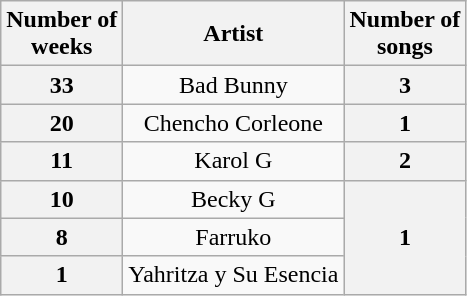<table class="wikitable plainrowheaders" style="text-align:center">
<tr>
<th>Number of<br>weeks</th>
<th>Artist</th>
<th>Number of<br>songs</th>
</tr>
<tr>
<th scope="row" style="text-align:center">33</th>
<td>Bad Bunny</td>
<th scope="row" style="text-align:center">3</th>
</tr>
<tr>
<th scope="row" style="text-align:center">20</th>
<td>Chencho Corleone</td>
<th scope="row" style="text-align:center">1</th>
</tr>
<tr>
<th scope="row" style="text-align:center">11</th>
<td>Karol G</td>
<th scope="row" style="text-align:center">2</th>
</tr>
<tr>
<th scope="row" style="text-align:center">10</th>
<td>Becky G</td>
<th scope="row" style="text-align:center"rowspan=3>1</th>
</tr>
<tr>
<th scope="row" style="text-align:center">8</th>
<td>Farruko</td>
</tr>
<tr>
<th scope="row" style="text-align:center">1</th>
<td>Yahritza y Su Esencia</td>
</tr>
</table>
